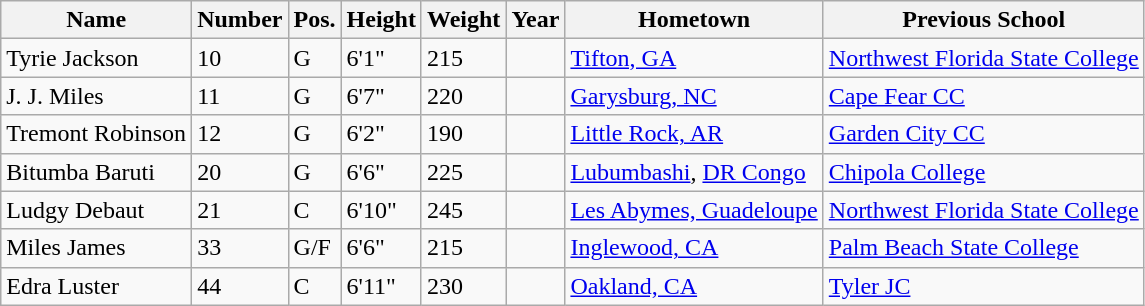<table class="wikitable sortable" border="1">
<tr>
<th>Name</th>
<th>Number</th>
<th>Pos.</th>
<th>Height</th>
<th>Weight</th>
<th>Year</th>
<th>Hometown</th>
<th class="unsortable">Previous School</th>
</tr>
<tr>
<td>Tyrie Jackson</td>
<td>10</td>
<td>G</td>
<td>6'1"</td>
<td>215</td>
<td></td>
<td><a href='#'>Tifton, GA</a></td>
<td><a href='#'>Northwest Florida State College</a></td>
</tr>
<tr>
<td>J. J. Miles</td>
<td>11</td>
<td>G</td>
<td>6'7"</td>
<td>220</td>
<td></td>
<td><a href='#'>Garysburg, NC</a></td>
<td><a href='#'>Cape Fear CC</a></td>
</tr>
<tr>
<td>Tremont Robinson</td>
<td>12</td>
<td>G</td>
<td>6'2"</td>
<td>190</td>
<td></td>
<td><a href='#'>Little Rock, AR</a></td>
<td><a href='#'>Garden City CC</a></td>
</tr>
<tr>
<td>Bitumba Baruti</td>
<td>20</td>
<td>G</td>
<td>6'6"</td>
<td>225</td>
<td></td>
<td><a href='#'>Lubumbashi</a>, <a href='#'>DR Congo</a></td>
<td><a href='#'>Chipola College</a></td>
</tr>
<tr>
<td>Ludgy Debaut</td>
<td>21</td>
<td>C</td>
<td>6'10"</td>
<td>245</td>
<td></td>
<td><a href='#'>Les Abymes, Guadeloupe</a></td>
<td><a href='#'>Northwest Florida State College</a></td>
</tr>
<tr>
<td>Miles James</td>
<td>33</td>
<td>G/F</td>
<td>6'6"</td>
<td>215</td>
<td></td>
<td><a href='#'>Inglewood, CA</a></td>
<td><a href='#'>Palm Beach State College</a></td>
</tr>
<tr>
<td>Edra Luster</td>
<td>44</td>
<td>C</td>
<td>6'11"</td>
<td>230</td>
<td></td>
<td><a href='#'>Oakland, CA</a></td>
<td><a href='#'>Tyler JC</a></td>
</tr>
</table>
